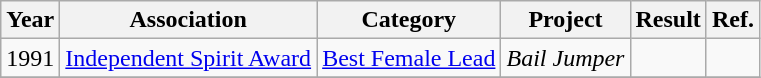<table class="wikitable">
<tr>
<th>Year</th>
<th>Association</th>
<th>Category</th>
<th>Project</th>
<th>Result</th>
<th>Ref.</th>
</tr>
<tr>
<td>1991</td>
<td><a href='#'>Independent Spirit Award</a></td>
<td><a href='#'>Best Female Lead</a></td>
<td><em>Bail Jumper</em></td>
<td></td>
<td></td>
</tr>
<tr>
</tr>
</table>
